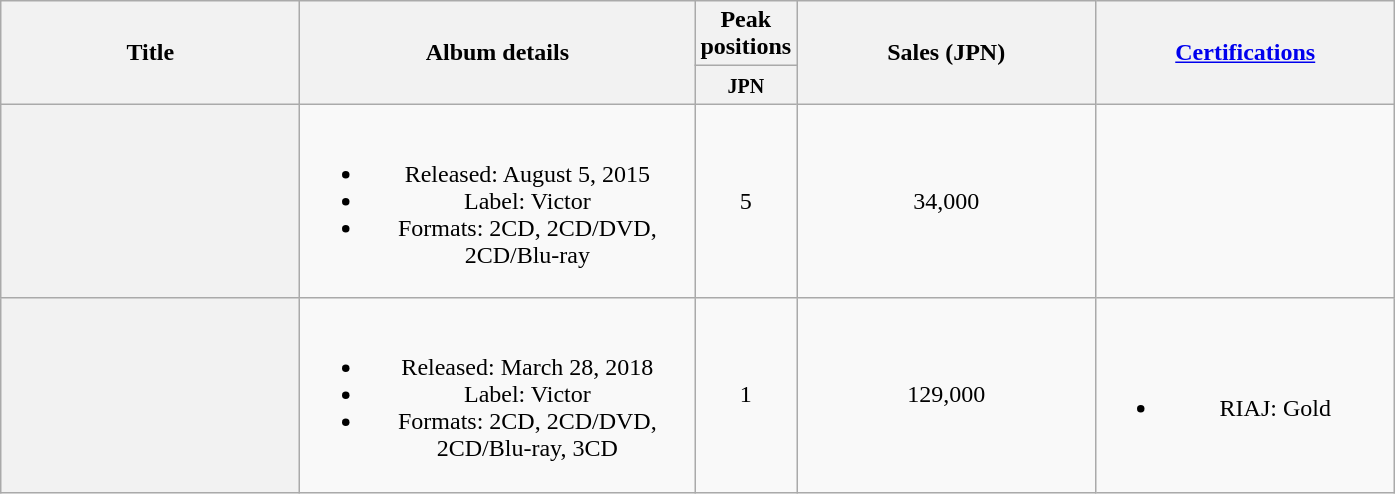<table class="wikitable plainrowheaders" style="text-align:center;">
<tr>
<th style="width:12em;" rowspan="2">Title</th>
<th style="width:16em;" rowspan="2">Album details</th>
<th colspan="1">Peak positions</th>
<th style="width:12em;" rowspan="2">Sales (JPN)</th>
<th style="width:12em;" rowspan="2"><a href='#'>Certifications</a></th>
</tr>
<tr>
<th style="width:2.5em;"><small>JPN</small><br></th>
</tr>
<tr>
<th scope="row"></th>
<td><br><ul><li>Released: August 5, 2015</li><li>Label: Victor</li><li>Formats: 2CD, 2CD/DVD, 2CD/Blu-ray</li></ul></td>
<td>5</td>
<td>34,000</td>
<td></td>
</tr>
<tr>
<th scope="row"></th>
<td><br><ul><li>Released: March 28, 2018</li><li>Label: Victor</li><li>Formats: 2CD, 2CD/DVD, 2CD/Blu-ray, 3CD</li></ul></td>
<td>1</td>
<td>129,000</td>
<td><br><ul><li>RIAJ: Gold</li></ul></td>
</tr>
</table>
